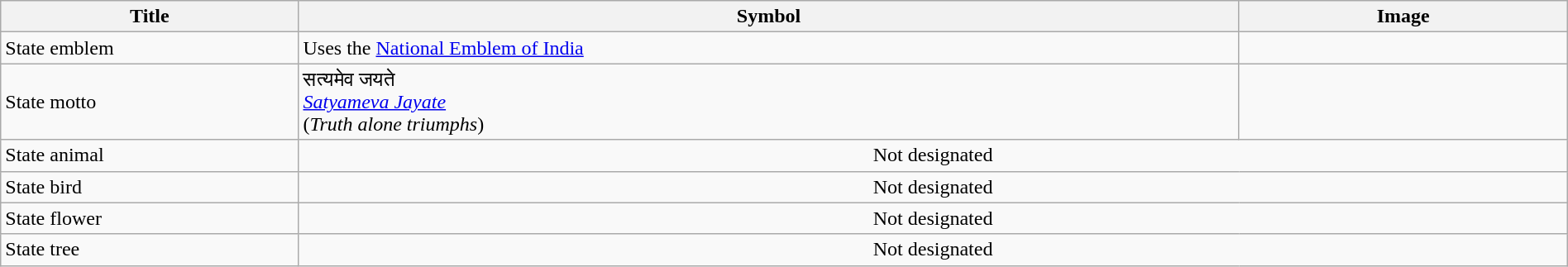<table class="wikitable" style="width: 100%;">
<tr>
<th width=90>Title</th>
<th style="width:300px;">Symbol</th>
<th width=100>Image</th>
</tr>
<tr>
<td>State emblem</td>
<td>Uses the <a href='#'>National Emblem of India</a></td>
<td style="text-align:center;"></td>
</tr>
<tr>
<td>State motto</td>
<td>सत्यमेव जयते<br> <em><a href='#'>Satyameva Jayate</a></em><br> (<em>Truth alone triumphs</em>)</td>
<td></td>
</tr>
<tr>
<td>State animal</td>
<td colspan="2" style="text-align:center;">Not designated</td>
</tr>
<tr>
<td>State bird</td>
<td colspan="2" colspan="3" style="text-align:center;">Not designated</td>
</tr>
<tr>
<td>State flower</td>
<td colspan="2" style="text-align:center;">Not designated</td>
</tr>
<tr>
<td>State tree</td>
<td colspan="2" style="text-align:center;">Not designated</td>
</tr>
</table>
